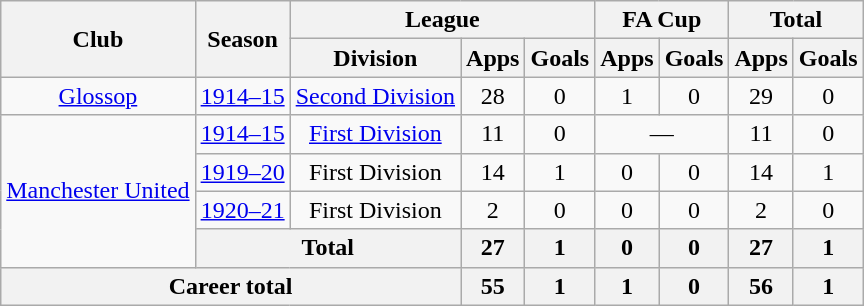<table class="wikitable" style="text-align: center">
<tr>
<th rowspan="2">Club</th>
<th rowspan="2">Season</th>
<th colspan="3">League</th>
<th colspan="2">FA Cup</th>
<th colspan="2">Total</th>
</tr>
<tr>
<th>Division</th>
<th>Apps</th>
<th>Goals</th>
<th>Apps</th>
<th>Goals</th>
<th>Apps</th>
<th>Goals</th>
</tr>
<tr>
<td><a href='#'>Glossop</a></td>
<td><a href='#'>1914–15</a></td>
<td><a href='#'>Second Division</a></td>
<td>28</td>
<td>0</td>
<td>1</td>
<td>0</td>
<td>29</td>
<td>0</td>
</tr>
<tr>
<td rowspan="4"><a href='#'>Manchester United</a></td>
<td><a href='#'>1914–15</a></td>
<td><a href='#'>First Division</a></td>
<td>11</td>
<td>0</td>
<td colspan="2">—</td>
<td>11</td>
<td>0</td>
</tr>
<tr>
<td><a href='#'>1919–20</a></td>
<td>First Division</td>
<td>14</td>
<td>1</td>
<td>0</td>
<td>0</td>
<td>14</td>
<td>1</td>
</tr>
<tr>
<td><a href='#'>1920–21</a></td>
<td>First Division</td>
<td>2</td>
<td>0</td>
<td>0</td>
<td>0</td>
<td>2</td>
<td>0</td>
</tr>
<tr>
<th colspan="2">Total</th>
<th>27</th>
<th>1</th>
<th>0</th>
<th>0</th>
<th>27</th>
<th>1</th>
</tr>
<tr>
<th colspan="3">Career total</th>
<th>55</th>
<th>1</th>
<th>1</th>
<th>0</th>
<th>56</th>
<th>1</th>
</tr>
</table>
